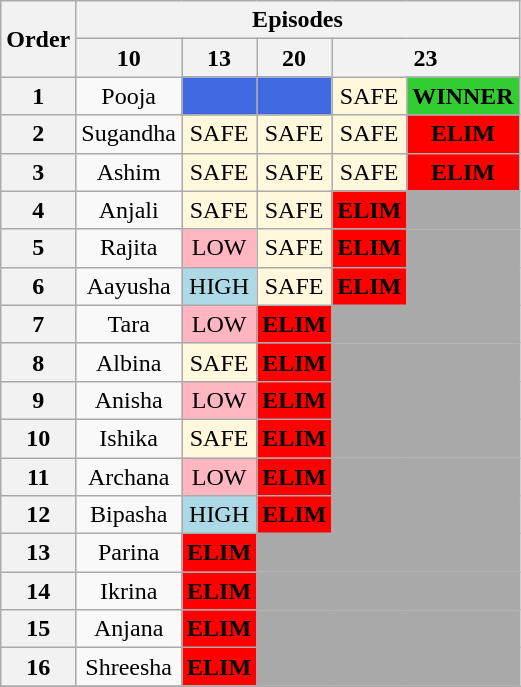<table class="wikitable" style="text-align:center;">
<tr>
<th rowspan=2>Order</th>
<th colspan=8>Episodes</th>
</tr>
<tr>
<th>10</th>
<th>13</th>
<th>20</th>
<th colspan=2>23</th>
</tr>
<tr>
<th>1</th>
<td>Pooja</td>
<td style="background:royalblue;"><strong></strong></td>
<td style="background:royalblue;"><strong></strong></td>
<td style="background:cornsilk;">SAFE</td>
<td style="background:limegreen;"><strong>WINNER</strong></td>
</tr>
<tr>
<th>2</th>
<td>Sugandha</td>
<td style="background:cornsilk;">SAFE</td>
<td style="background:cornsilk;">SAFE</td>
<td style="background:cornsilk;">SAFE</td>
<td style="background:red;"><strong>ELIM</strong></td>
</tr>
<tr>
<th>3</th>
<td>Ashim</td>
<td style="background:cornsilk;">SAFE</td>
<td style="background:cornsilk;">SAFE</td>
<td style="background:cornsilk;">SAFE</td>
<td style="background:red;"><strong>ELIM</strong></td>
</tr>
<tr>
<th>4</th>
<td>Anjali</td>
<td style="background:cornsilk;">SAFE</td>
<td style="background:cornsilk;">SAFE</td>
<td style="background:red;"><strong>ELIM</strong></td>
<td colspan="4" bgcolor="darkgray"></td>
</tr>
<tr>
<th>5</th>
<td>Rajita</td>
<td style="background:lightpink;">LOW</td>
<td style="background:cornsilk;">SAFE</td>
<td style="background:red;"><strong>ELIM</strong></td>
<td colspan="4" bgcolor="darkgray"></td>
</tr>
<tr>
<th>6</th>
<td>Aayusha</td>
<td style="background:lightblue;">HIGH</td>
<td style="background:cornsilk;">SAFE</td>
<td style="background:red;"><strong>ELIM</strong></td>
<td colspan="4" bgcolor="darkgray"></td>
</tr>
<tr>
<th>7</th>
<td>Tara</td>
<td style="background:lightpink;">LOW</td>
<td style="background:red;"><strong>ELIM</strong></td>
<td colspan="4" bgcolor="darkgray"></td>
</tr>
<tr>
<th>8</th>
<td>Albina</td>
<td style="background:cornsilk;">SAFE</td>
<td style="background:red;"><strong>ELIM</strong></td>
<td colspan="4" bgcolor="darkgray"></td>
</tr>
<tr>
<th>9</th>
<td>Anisha</td>
<td style="background:lightpink;">LOW</td>
<td style="background:red;"><strong>ELIM</strong></td>
<td colspan="4" bgcolor="darkgray"></td>
</tr>
<tr>
<th>10</th>
<td>Ishika</td>
<td style="background:cornsilk;">SAFE</td>
<td style="background:red;"><strong>ELIM</strong></td>
<td colspan="4" bgcolor="darkgray"></td>
</tr>
<tr>
<th>11</th>
<td>Archana</td>
<td style="background:lightpink;">LOW</td>
<td style="background:red;"><strong>ELIM</strong></td>
<td colspan="4" bgcolor="darkgray"></td>
</tr>
<tr>
<th>12</th>
<td>Bipasha</td>
<td style="background:lightblue;">HIGH</td>
<td style="background:red;"><strong>ELIM</strong></td>
<td colspan="4" bgcolor="darkgray"></td>
</tr>
<tr>
<th>13</th>
<td>Parina</td>
<td style="background:red;"><strong>ELIM</strong></td>
<td colspan="5" bgcolor="darkgray"></td>
</tr>
<tr>
<th>14</th>
<td>Ikrina</td>
<td style="background:red;"><strong>ELIM</strong></td>
<td colspan="5" bgcolor="darkgray"></td>
</tr>
<tr>
<th>15</th>
<td>Anjana</td>
<td style="background:red;"><strong>ELIM</strong></td>
<td colspan="5" bgcolor="darkgray"></td>
</tr>
<tr>
<th>16</th>
<td>Shreesha</td>
<td style="background:red;"><strong>ELIM</strong></td>
<td colspan="5" bgcolor="darkgray"></td>
</tr>
<tr>
</tr>
</table>
